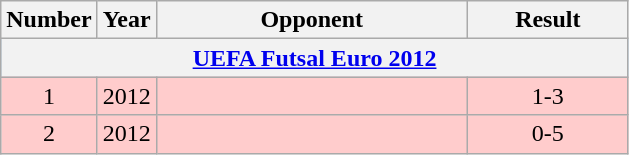<table class="wikitable">
<tr>
<th width=30>Number</th>
<th width=30>Year</th>
<th width=200>Opponent</th>
<th width=100>Result</th>
</tr>
<tr style="background:#9acdff;">
<th colspan=4><a href='#'>UEFA Futsal Euro 2012</a></th>
</tr>
<tr bgcolor=#FFCCCC>
<td align=center>1</td>
<td align=center>2012</td>
<td></td>
<td align=center>1-3</td>
</tr>
<tr bgcolor=#FFCCCC>
<td align=center>2</td>
<td align=center>2012</td>
<td></td>
<td align=center>0-5</td>
</tr>
</table>
